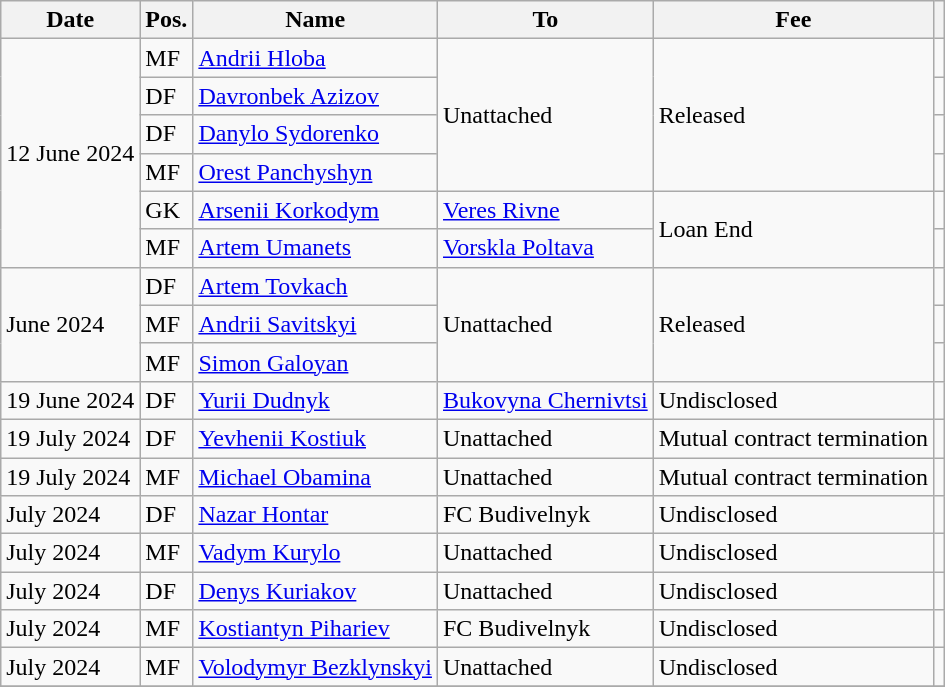<table class="wikitable">
<tr>
<th>Date</th>
<th>Pos.</th>
<th>Name</th>
<th>To</th>
<th>Fee</th>
<th></th>
</tr>
<tr>
<td rowspan="6">12 June 2024</td>
<td>MF</td>
<td> <a href='#'>Andrii Hloba</a></td>
<td rowspan="4">Unattached</td>
<td rowspan="4">Released</td>
<td></td>
</tr>
<tr>
<td>DF</td>
<td> <a href='#'>Davronbek Azizov</a></td>
<td></td>
</tr>
<tr>
<td>DF</td>
<td> <a href='#'>Danylo Sydorenko</a></td>
<td></td>
</tr>
<tr>
<td>MF</td>
<td> <a href='#'>Orest Panchyshyn</a></td>
<td></td>
</tr>
<tr>
<td>GK</td>
<td> <a href='#'>Arsenii Korkodym</a></td>
<td> <a href='#'>Veres Rivne</a></td>
<td rowspan="2">Loan End</td>
<td></td>
</tr>
<tr>
<td>MF</td>
<td> <a href='#'>Artem Umanets</a></td>
<td> <a href='#'>Vorskla Poltava</a></td>
<td></td>
</tr>
<tr>
<td rowspan="3">June 2024</td>
<td>DF</td>
<td> <a href='#'>Artem Tovkach</a></td>
<td rowspan="3">Unattached</td>
<td rowspan="3">Released</td>
<td></td>
</tr>
<tr>
<td>MF</td>
<td> <a href='#'>Andrii Savitskyi</a></td>
<td></td>
</tr>
<tr>
<td>MF</td>
<td> <a href='#'>Simon Galoyan</a></td>
<td></td>
</tr>
<tr>
<td>19 June 2024</td>
<td>DF</td>
<td> <a href='#'>Yurii Dudnyk</a></td>
<td> <a href='#'>Bukovyna Chernivtsi</a></td>
<td>Undisclosed</td>
<td></td>
</tr>
<tr>
<td>19 July 2024</td>
<td>DF</td>
<td> <a href='#'>Yevhenii Kostiuk</a></td>
<td>Unattached</td>
<td>Mutual contract termination</td>
<td></td>
</tr>
<tr>
<td>19 July 2024</td>
<td>MF</td>
<td> <a href='#'>Michael Obamina</a></td>
<td>Unattached</td>
<td>Mutual contract termination</td>
<td></td>
</tr>
<tr>
<td>July 2024</td>
<td>DF</td>
<td> <a href='#'>Nazar Hontar</a></td>
<td>FC Budivelnyk</td>
<td>Undisclosed</td>
<td></td>
</tr>
<tr>
<td>July 2024</td>
<td>MF</td>
<td> <a href='#'>Vadym Kurylo</a></td>
<td>Unattached</td>
<td>Undisclosed</td>
<td></td>
</tr>
<tr>
<td>July 2024</td>
<td>DF</td>
<td> <a href='#'>Denys Kuriakov</a></td>
<td>Unattached</td>
<td>Undisclosed</td>
<td></td>
</tr>
<tr>
<td>July 2024</td>
<td>MF</td>
<td> <a href='#'>Kostiantyn Pihariev</a></td>
<td>FC Budivelnyk</td>
<td>Undisclosed</td>
<td></td>
</tr>
<tr>
<td>July 2024</td>
<td>MF</td>
<td> <a href='#'>Volodymyr Bezklynskyi</a></td>
<td>Unattached</td>
<td>Undisclosed</td>
<td></td>
</tr>
<tr>
</tr>
</table>
